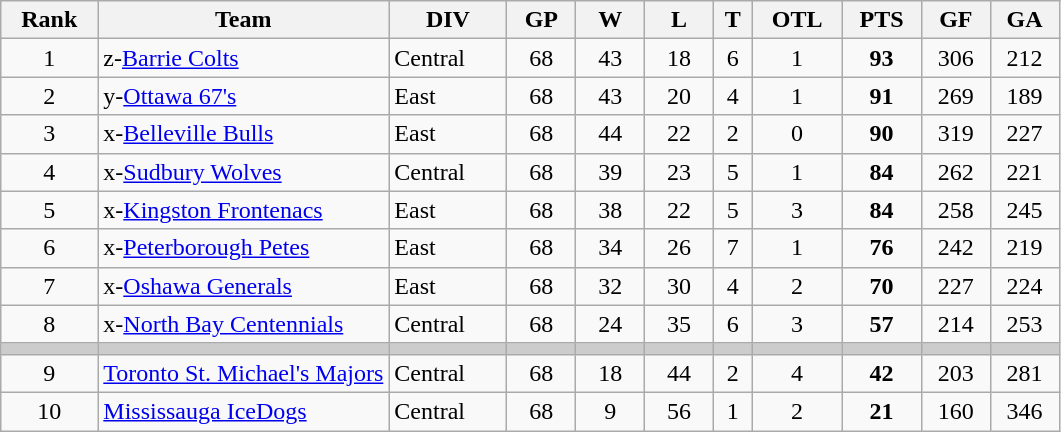<table class="wikitable sortable" style="text-align:center">
<tr>
<th>Rank</th>
<th width="27.5%">Team</th>
<th>DIV</th>
<th width="6.5%">GP</th>
<th width="6.5%">W</th>
<th width="6.5%">L</th>
<th>T</th>
<th>OTL</th>
<th>PTS</th>
<th width="6.5%">GF</th>
<th width="6.5%">GA</th>
</tr>
<tr>
<td>1</td>
<td align=left>z-<a href='#'>Barrie Colts</a></td>
<td align=left>Central</td>
<td>68</td>
<td>43</td>
<td>18</td>
<td>6</td>
<td>1</td>
<td><strong>93</strong></td>
<td>306</td>
<td>212</td>
</tr>
<tr>
<td>2</td>
<td align=left>y-<a href='#'>Ottawa 67's</a></td>
<td align=left>East</td>
<td>68</td>
<td>43</td>
<td>20</td>
<td>4</td>
<td>1</td>
<td><strong>91</strong></td>
<td>269</td>
<td>189</td>
</tr>
<tr>
<td>3</td>
<td align=left>x-<a href='#'>Belleville Bulls</a></td>
<td align=left>East</td>
<td>68</td>
<td>44</td>
<td>22</td>
<td>2</td>
<td>0</td>
<td><strong>90</strong></td>
<td>319</td>
<td>227</td>
</tr>
<tr>
<td>4</td>
<td align=left>x-<a href='#'>Sudbury Wolves</a></td>
<td align=left>Central</td>
<td>68</td>
<td>39</td>
<td>23</td>
<td>5</td>
<td>1</td>
<td><strong>84</strong></td>
<td>262</td>
<td>221</td>
</tr>
<tr>
<td>5</td>
<td align=left>x-<a href='#'>Kingston Frontenacs</a></td>
<td align=left>East</td>
<td>68</td>
<td>38</td>
<td>22</td>
<td>5</td>
<td>3</td>
<td><strong>84</strong></td>
<td>258</td>
<td>245</td>
</tr>
<tr>
<td>6</td>
<td align=left>x-<a href='#'>Peterborough Petes</a></td>
<td align=left>East</td>
<td>68</td>
<td>34</td>
<td>26</td>
<td>7</td>
<td>1</td>
<td><strong>76</strong></td>
<td>242</td>
<td>219</td>
</tr>
<tr>
<td>7</td>
<td align=left>x-<a href='#'>Oshawa Generals</a></td>
<td align=left>East</td>
<td>68</td>
<td>32</td>
<td>30</td>
<td>4</td>
<td>2</td>
<td><strong>70</strong></td>
<td>227</td>
<td>224</td>
</tr>
<tr>
<td>8</td>
<td align=left>x-<a href='#'>North Bay Centennials</a></td>
<td align=left>Central</td>
<td>68</td>
<td>24</td>
<td>35</td>
<td>6</td>
<td>3</td>
<td><strong>57</strong></td>
<td>214</td>
<td>253</td>
</tr>
<tr style="background-color:#cccccc;">
<td></td>
<td></td>
<td></td>
<td></td>
<td></td>
<td></td>
<td></td>
<td></td>
<td></td>
<td></td>
<td></td>
</tr>
<tr>
<td>9</td>
<td align=left><a href='#'>Toronto St. Michael's Majors</a></td>
<td align=left>Central</td>
<td>68</td>
<td>18</td>
<td>44</td>
<td>2</td>
<td>4</td>
<td><strong>42</strong></td>
<td>203</td>
<td>281</td>
</tr>
<tr>
<td>10</td>
<td align=left><a href='#'>Mississauga IceDogs</a></td>
<td align=left>Central</td>
<td>68</td>
<td>9</td>
<td>56</td>
<td>1</td>
<td>2</td>
<td><strong>21</strong></td>
<td>160</td>
<td>346</td>
</tr>
</table>
